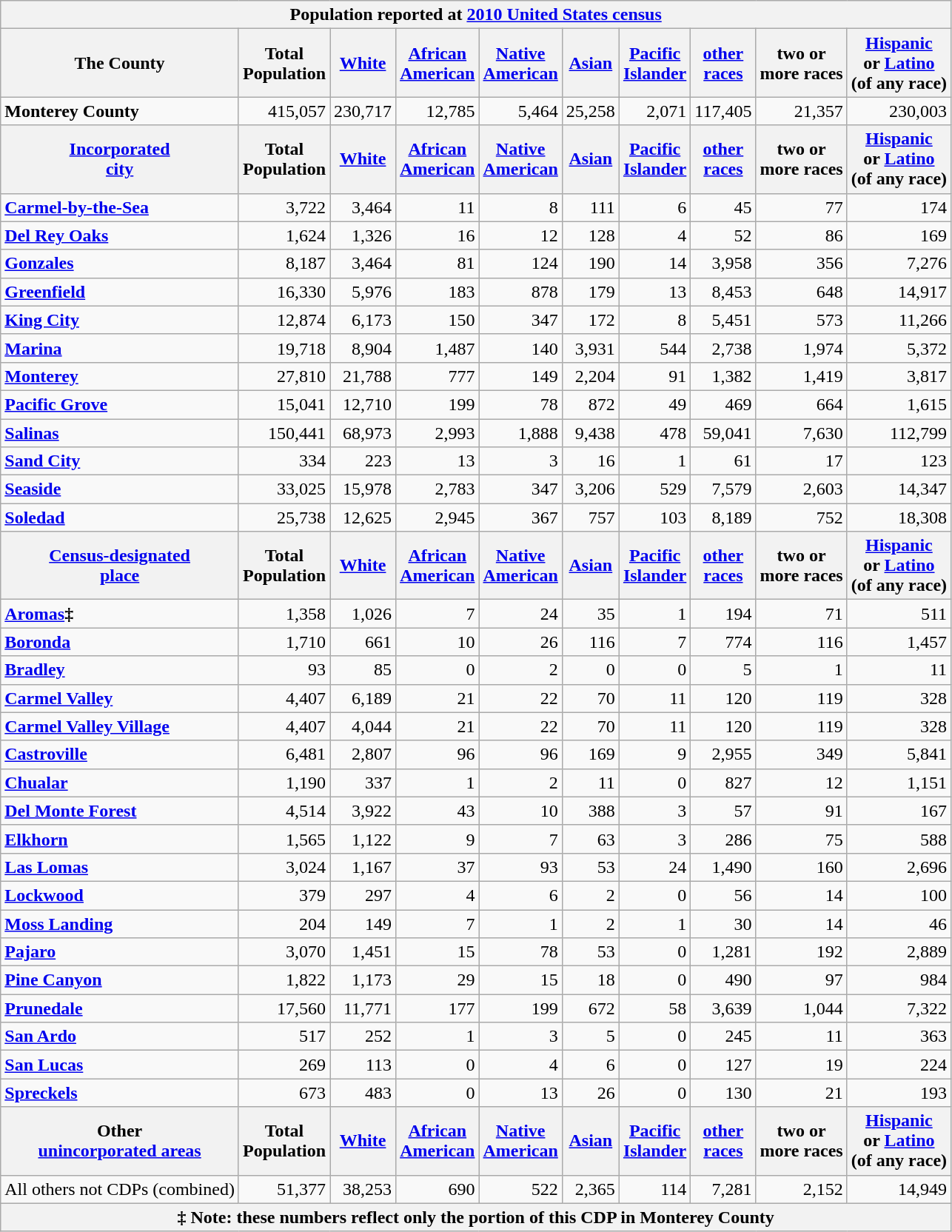<table class="wikitable collapsible collapsed">
<tr>
<th colspan=10>Population reported at <a href='#'>2010 United States census</a></th>
</tr>
<tr>
<th>The County</th>
<th>Total<br>Population</th>
<th><a href='#'>White</a></th>
<th><a href='#'>African<br>American</a></th>
<th><a href='#'>Native<br>American</a></th>
<th><a href='#'>Asian</a></th>
<th><a href='#'>Pacific<br>Islander</a></th>
<th><a href='#'>other<br>races</a></th>
<th>two or<br>more races</th>
<th><a href='#'>Hispanic</a><br>or <a href='#'>Latino</a><br>(of any race)</th>
</tr>
<tr>
<td><strong> Monterey County</strong></td>
<td align="right">415,057</td>
<td align="right">230,717</td>
<td align="right">12,785</td>
<td align="right">5,464</td>
<td align="right">25,258</td>
<td align="right">2,071</td>
<td align="right">117,405</td>
<td align="right">21,357</td>
<td align="right">230,003</td>
</tr>
<tr>
<th><a href='#'>Incorporated<br>city</a></th>
<th>Total<br>Population</th>
<th><a href='#'>White</a></th>
<th><a href='#'>African<br>American</a></th>
<th><a href='#'>Native<br>American</a></th>
<th><a href='#'>Asian</a></th>
<th><a href='#'>Pacific<br>Islander</a></th>
<th><a href='#'>other<br>races</a></th>
<th>two or<br>more races</th>
<th><a href='#'>Hispanic</a><br>or <a href='#'>Latino</a><br>(of any race)</th>
</tr>
<tr>
<td><strong><a href='#'>Carmel-by-the-Sea</a></strong></td>
<td align="right">3,722</td>
<td align="right">3,464</td>
<td align="right">11</td>
<td align="right">8</td>
<td align="right">111</td>
<td align="right">6</td>
<td align="right">45</td>
<td align="right">77</td>
<td align="right">174</td>
</tr>
<tr>
<td><strong><a href='#'>Del Rey Oaks</a></strong></td>
<td align="right">1,624</td>
<td align="right">1,326</td>
<td align="right">16</td>
<td align="right">12</td>
<td align="right">128</td>
<td align="right">4</td>
<td align="right">52</td>
<td align="right">86</td>
<td align="right">169</td>
</tr>
<tr>
<td><strong><a href='#'>Gonzales</a></strong></td>
<td align="right">8,187</td>
<td align="right">3,464</td>
<td align="right">81</td>
<td align="right">124</td>
<td align="right">190</td>
<td align="right">14</td>
<td align="right">3,958</td>
<td align="right">356</td>
<td align="right">7,276</td>
</tr>
<tr>
<td><strong><a href='#'>Greenfield</a></strong></td>
<td align="right">16,330</td>
<td align="right">5,976</td>
<td align="right">183</td>
<td align="right">878</td>
<td align="right">179</td>
<td align="right">13</td>
<td align="right">8,453</td>
<td align="right">648</td>
<td align="right">14,917</td>
</tr>
<tr>
<td><strong><a href='#'>King City</a></strong></td>
<td align="right">12,874</td>
<td align="right">6,173</td>
<td align="right">150</td>
<td align="right">347</td>
<td align="right">172</td>
<td align="right">8</td>
<td align="right">5,451</td>
<td align="right">573</td>
<td align="right">11,266</td>
</tr>
<tr>
<td><strong><a href='#'>Marina</a></strong></td>
<td align="right">19,718</td>
<td align="right">8,904</td>
<td align="right">1,487</td>
<td align="right">140</td>
<td align="right">3,931</td>
<td align="right">544</td>
<td align="right">2,738</td>
<td align="right">1,974</td>
<td align="right">5,372</td>
</tr>
<tr>
<td><strong><a href='#'>Monterey</a></strong></td>
<td align="right">27,810</td>
<td align="right">21,788</td>
<td align="right">777</td>
<td align="right">149</td>
<td align="right">2,204</td>
<td align="right">91</td>
<td align="right">1,382</td>
<td align="right">1,419</td>
<td align="right">3,817</td>
</tr>
<tr>
<td><strong><a href='#'>Pacific Grove</a></strong></td>
<td align="right">15,041</td>
<td align="right">12,710</td>
<td align="right">199</td>
<td align="right">78</td>
<td align="right">872</td>
<td align="right">49</td>
<td align="right">469</td>
<td align="right">664</td>
<td align="right">1,615</td>
</tr>
<tr>
<td><strong><a href='#'>Salinas</a></strong></td>
<td align="right">150,441</td>
<td align="right">68,973</td>
<td align="right">2,993</td>
<td align="right">1,888</td>
<td align="right">9,438</td>
<td align="right">478</td>
<td align="right">59,041</td>
<td align="right">7,630</td>
<td align="right">112,799</td>
</tr>
<tr>
<td><strong><a href='#'>Sand City</a></strong></td>
<td align="right">334</td>
<td align="right">223</td>
<td align="right">13</td>
<td align="right">3</td>
<td align="right">16</td>
<td align="right">1</td>
<td align="right">61</td>
<td align="right">17</td>
<td align="right">123</td>
</tr>
<tr>
<td><strong><a href='#'>Seaside</a></strong></td>
<td align="right">33,025</td>
<td align="right">15,978</td>
<td align="right">2,783</td>
<td align="right">347</td>
<td align="right">3,206</td>
<td align="right">529</td>
<td align="right">7,579</td>
<td align="right">2,603</td>
<td align="right">14,347</td>
</tr>
<tr>
<td><strong><a href='#'>Soledad</a></strong></td>
<td align="right">25,738</td>
<td align="right">12,625</td>
<td align="right">2,945</td>
<td align="right">367</td>
<td align="right">757</td>
<td align="right">103</td>
<td align="right">8,189</td>
<td align="right">752</td>
<td align="right">18,308</td>
</tr>
<tr>
<th><a href='#'>Census-designated<br>place</a></th>
<th>Total<br>Population</th>
<th><a href='#'>White</a></th>
<th><a href='#'>African<br>American</a></th>
<th><a href='#'>Native<br>American</a></th>
<th><a href='#'>Asian</a></th>
<th><a href='#'>Pacific<br>Islander</a></th>
<th><a href='#'>other<br>races</a></th>
<th>two or<br>more races</th>
<th><a href='#'>Hispanic</a><br>or <a href='#'>Latino</a><br>(of any race)</th>
</tr>
<tr>
<td><strong><a href='#'>Aromas</a>‡</strong></td>
<td align="right">1,358</td>
<td align="right">1,026</td>
<td align="right">7</td>
<td align="right">24</td>
<td align="right">35</td>
<td align="right">1</td>
<td align="right">194</td>
<td align="right">71</td>
<td align="right">511</td>
</tr>
<tr>
<td><strong><a href='#'>Boronda</a></strong></td>
<td align="right">1,710</td>
<td align="right">661</td>
<td align="right">10</td>
<td align="right">26</td>
<td align="right">116</td>
<td align="right">7</td>
<td align="right">774</td>
<td align="right">116</td>
<td align="right">1,457</td>
</tr>
<tr>
<td><strong><a href='#'>Bradley</a></strong></td>
<td align="right">93</td>
<td align="right">85</td>
<td align="right">0</td>
<td align="right">2</td>
<td align="right">0</td>
<td align="right">0</td>
<td align="right">5</td>
<td align="right">1</td>
<td align="right">11</td>
</tr>
<tr>
<td><strong><a href='#'>Carmel Valley</a></strong></td>
<td align="right">4,407</td>
<td align="right">6,189</td>
<td align="right">21</td>
<td align="right">22</td>
<td align="right">70</td>
<td align="right">11</td>
<td align="right">120</td>
<td align="right">119</td>
<td align="right">328</td>
</tr>
<tr>
<td><strong><a href='#'>Carmel Valley Village</a></strong></td>
<td align="right">4,407</td>
<td align="right">4,044</td>
<td align="right">21</td>
<td align="right">22</td>
<td align="right">70</td>
<td align="right">11</td>
<td align="right">120</td>
<td align="right">119</td>
<td align="right">328</td>
</tr>
<tr>
<td><strong><a href='#'>Castroville</a></strong></td>
<td align="right">6,481</td>
<td align="right">2,807</td>
<td align="right">96</td>
<td align="right">96</td>
<td align="right">169</td>
<td align="right">9</td>
<td align="right">2,955</td>
<td align="right">349</td>
<td align="right">5,841</td>
</tr>
<tr>
<td><strong><a href='#'>Chualar</a></strong></td>
<td align="right">1,190</td>
<td align="right">337</td>
<td align="right">1</td>
<td align="right">2</td>
<td align="right">11</td>
<td align="right">0</td>
<td align="right">827</td>
<td align="right">12</td>
<td align="right">1,151</td>
</tr>
<tr>
<td><strong><a href='#'>Del Monte Forest</a></strong></td>
<td align="right">4,514</td>
<td align="right">3,922</td>
<td align="right">43</td>
<td align="right">10</td>
<td align="right">388</td>
<td align="right">3</td>
<td align="right">57</td>
<td align="right">91</td>
<td align="right">167</td>
</tr>
<tr>
<td><strong><a href='#'>Elkhorn</a></strong></td>
<td align="right">1,565</td>
<td align="right">1,122</td>
<td align="right">9</td>
<td align="right">7</td>
<td align="right">63</td>
<td align="right">3</td>
<td align="right">286</td>
<td align="right">75</td>
<td align="right">588</td>
</tr>
<tr>
<td><strong><a href='#'>Las Lomas</a></strong></td>
<td align="right">3,024</td>
<td align="right">1,167</td>
<td align="right">37</td>
<td align="right">93</td>
<td align="right">53</td>
<td align="right">24</td>
<td align="right">1,490</td>
<td align="right">160</td>
<td align="right">2,696</td>
</tr>
<tr>
<td><strong><a href='#'>Lockwood</a></strong></td>
<td align="right">379</td>
<td align="right">297</td>
<td align="right">4</td>
<td align="right">6</td>
<td align="right">2</td>
<td align="right">0</td>
<td align="right">56</td>
<td align="right">14</td>
<td align="right">100</td>
</tr>
<tr>
<td><strong><a href='#'>Moss Landing</a></strong></td>
<td align="right">204</td>
<td align="right">149</td>
<td align="right">7</td>
<td align="right">1</td>
<td align="right">2</td>
<td align="right">1</td>
<td align="right">30</td>
<td align="right">14</td>
<td align="right">46</td>
</tr>
<tr>
<td><strong><a href='#'>Pajaro</a></strong></td>
<td align="right">3,070</td>
<td align="right">1,451</td>
<td align="right">15</td>
<td align="right">78</td>
<td align="right">53</td>
<td align="right">0</td>
<td align="right">1,281</td>
<td align="right">192</td>
<td align="right">2,889</td>
</tr>
<tr>
<td><strong><a href='#'>Pine Canyon</a></strong></td>
<td align="right">1,822</td>
<td align="right">1,173</td>
<td align="right">29</td>
<td align="right">15</td>
<td align="right">18</td>
<td align="right">0</td>
<td align="right">490</td>
<td align="right">97</td>
<td align="right">984</td>
</tr>
<tr>
<td><strong><a href='#'>Prunedale</a></strong></td>
<td align="right">17,560</td>
<td align="right">11,771</td>
<td align="right">177</td>
<td align="right">199</td>
<td align="right">672</td>
<td align="right">58</td>
<td align="right">3,639</td>
<td align="right">1,044</td>
<td align="right">7,322</td>
</tr>
<tr>
<td><strong><a href='#'>San Ardo</a></strong></td>
<td align="right">517</td>
<td align="right">252</td>
<td align="right">1</td>
<td align="right">3</td>
<td align="right">5</td>
<td align="right">0</td>
<td align="right">245</td>
<td align="right">11</td>
<td align="right">363</td>
</tr>
<tr>
<td><strong><a href='#'>San Lucas</a></strong></td>
<td align="right">269</td>
<td align="right">113</td>
<td align="right">0</td>
<td align="right">4</td>
<td align="right">6</td>
<td align="right">0</td>
<td align="right">127</td>
<td align="right">19</td>
<td align="right">224</td>
</tr>
<tr>
<td><strong><a href='#'>Spreckels</a></strong></td>
<td align="right">673</td>
<td align="right">483</td>
<td align="right">0</td>
<td align="right">13</td>
<td align="right">26</td>
<td align="right">0</td>
<td align="right">130</td>
<td align="right">21</td>
<td align="right">193</td>
</tr>
<tr>
<th>Other<br><a href='#'>unincorporated areas</a></th>
<th>Total<br>Population</th>
<th><a href='#'>White</a></th>
<th><a href='#'>African<br>American</a></th>
<th><a href='#'>Native<br>American</a></th>
<th><a href='#'>Asian</a></th>
<th><a href='#'>Pacific<br>Islander</a></th>
<th><a href='#'>other<br>races</a></th>
<th>two or<br>more races</th>
<th><a href='#'>Hispanic</a><br>or <a href='#'>Latino</a><br>(of any race)</th>
</tr>
<tr>
<td>All others not CDPs (combined)</td>
<td align="right">51,377</td>
<td align="right">38,253</td>
<td align="right">690</td>
<td align="right">522</td>
<td align="right">2,365</td>
<td align="right">114</td>
<td align="right">7,281</td>
<td align="right">2,152</td>
<td align="right">14,949</td>
</tr>
<tr>
<th colspan=10>‡ Note: these numbers reflect only the portion of this CDP in Monterey County</th>
</tr>
</table>
